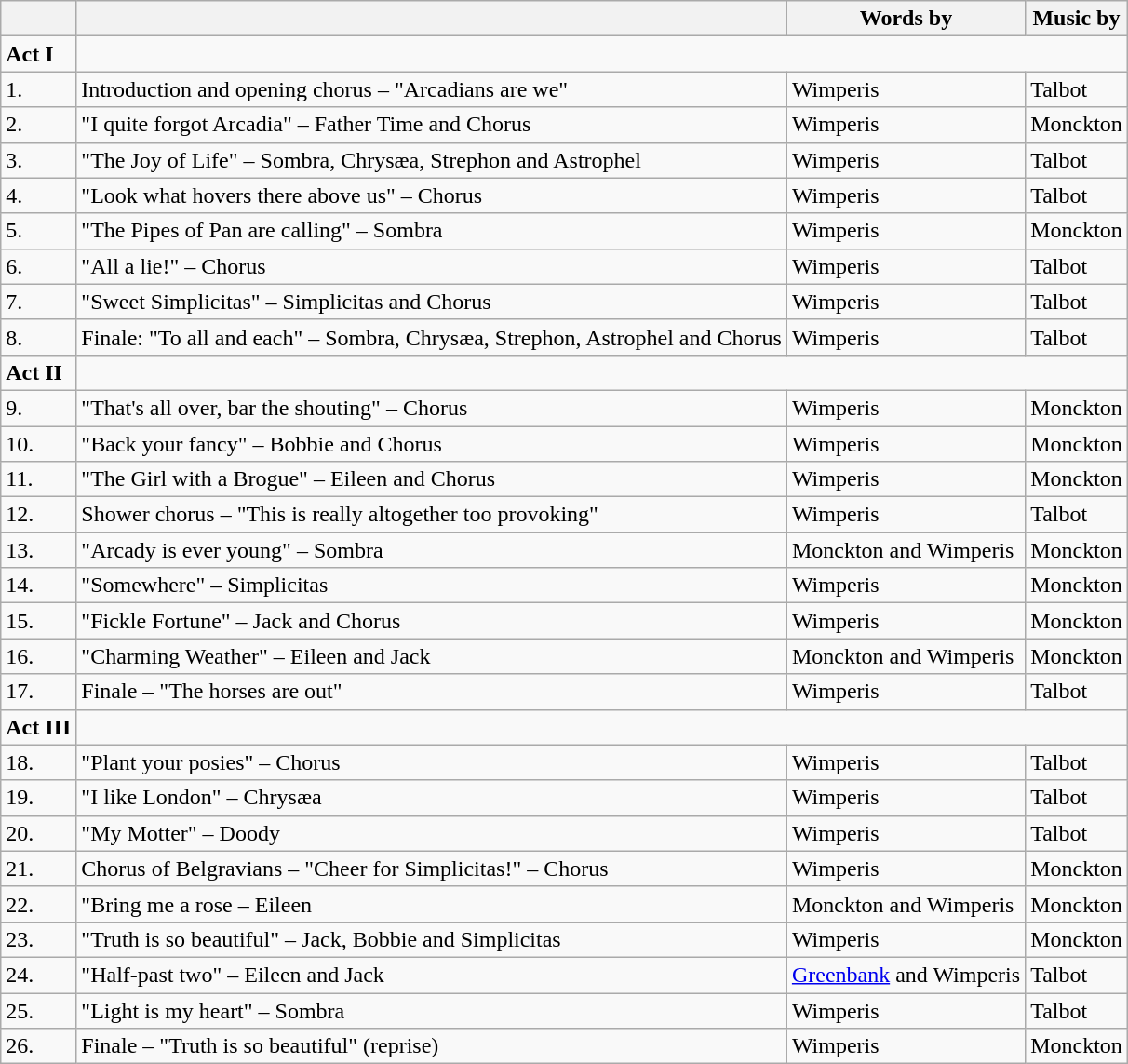<table class="wikitable plainrowheaders" style="text-align: left; margin-right: 0;">
<tr>
<th scope="col"></th>
<th scope="col"></th>
<th scope="col">Words by</th>
<th scope="col">Music by</th>
</tr>
<tr>
<td><strong>Act I</strong></td>
</tr>
<tr>
<td>1.</td>
<td>Introduction and opening chorus – "Arcadians are we"</td>
<td>Wimperis</td>
<td>Talbot</td>
</tr>
<tr>
<td>2.</td>
<td>"I quite forgot Arcadia" – Father Time and Chorus</td>
<td>Wimperis</td>
<td>Monckton</td>
</tr>
<tr>
<td>3.</td>
<td>"The Joy of Life" – Sombra, Chrysæa, Strephon and Astrophel</td>
<td>Wimperis</td>
<td>Talbot</td>
</tr>
<tr>
<td>4.</td>
<td>"Look what hovers there above us" – Chorus</td>
<td>Wimperis</td>
<td>Talbot</td>
</tr>
<tr>
<td>5.</td>
<td>"The Pipes of Pan are calling" – Sombra</td>
<td>Wimperis</td>
<td>Monckton</td>
</tr>
<tr>
<td>6.</td>
<td>"All a lie!" – Chorus</td>
<td>Wimperis</td>
<td>Talbot</td>
</tr>
<tr>
<td>7.</td>
<td>"Sweet Simplicitas" – Simplicitas and Chorus</td>
<td>Wimperis</td>
<td>Talbot</td>
</tr>
<tr>
<td>8.</td>
<td>Finale: "To all and each" – Sombra, Chrysæa, Strephon, Astrophel and Chorus</td>
<td>Wimperis</td>
<td>Talbot</td>
</tr>
<tr>
<td><strong>Act II</strong></td>
</tr>
<tr>
<td>9.</td>
<td>"That's all over, bar the shouting" – Chorus</td>
<td>Wimperis</td>
<td>Monckton</td>
</tr>
<tr>
<td>10.</td>
<td>"Back your fancy" – Bobbie and Chorus</td>
<td>Wimperis</td>
<td>Monckton</td>
</tr>
<tr>
<td>11.</td>
<td>"The Girl with a Brogue" – Eileen and Chorus</td>
<td>Wimperis</td>
<td>Monckton</td>
</tr>
<tr>
<td>12.</td>
<td>Shower chorus – "This is really altogether too provoking"</td>
<td>Wimperis</td>
<td>Talbot</td>
</tr>
<tr>
<td>13.</td>
<td>"Arcady is ever young" – Sombra</td>
<td>Monckton and Wimperis</td>
<td>Monckton</td>
</tr>
<tr>
<td>14.</td>
<td>"Somewhere" – Simplicitas</td>
<td>Wimperis</td>
<td>Monckton</td>
</tr>
<tr>
<td>15.</td>
<td>"Fickle Fortune" – Jack and Chorus</td>
<td>Wimperis</td>
<td>Monckton</td>
</tr>
<tr>
<td>16.</td>
<td>"Charming Weather" – Eileen and Jack</td>
<td>Monckton and Wimperis</td>
<td>Monckton</td>
</tr>
<tr>
<td>17.</td>
<td>Finale – "The horses are out"</td>
<td>Wimperis</td>
<td>Talbot</td>
</tr>
<tr>
<td><strong>Act III</strong></td>
</tr>
<tr>
<td>18.</td>
<td>"Plant your posies"  – Chorus</td>
<td>Wimperis</td>
<td>Talbot</td>
</tr>
<tr>
<td>19.</td>
<td>"I like London" – Chrysæa</td>
<td>Wimperis</td>
<td>Talbot</td>
</tr>
<tr>
<td>20.</td>
<td>"My Motter" – Doody</td>
<td>Wimperis</td>
<td>Talbot</td>
</tr>
<tr>
<td>21.</td>
<td>Chorus of Belgravians – "Cheer for Simplicitas!" – Chorus</td>
<td>Wimperis</td>
<td>Monckton</td>
</tr>
<tr>
<td>22.</td>
<td>"Bring me a rose – Eileen</td>
<td>Monckton and Wimperis</td>
<td>Monckton</td>
</tr>
<tr>
<td>23.</td>
<td>"Truth is so beautiful" – Jack, Bobbie and Simplicitas</td>
<td>Wimperis</td>
<td>Monckton</td>
</tr>
<tr>
<td>24.</td>
<td>"Half-past two" – Eileen and Jack</td>
<td><a href='#'>Greenbank</a> and Wimperis</td>
<td>Talbot</td>
</tr>
<tr>
<td>25.</td>
<td>"Light is my heart" – Sombra</td>
<td>Wimperis</td>
<td>Talbot</td>
</tr>
<tr>
<td>26.</td>
<td>Finale – "Truth is so beautiful" (reprise)</td>
<td>Wimperis</td>
<td>Monckton</td>
</tr>
</table>
